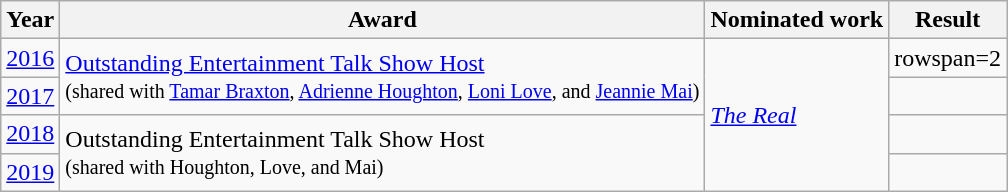<table class="wikitable">
<tr>
<th>Year</th>
<th>Award</th>
<th>Nominated work</th>
<th>Result</th>
</tr>
<tr>
<td><a href='#'>2016</a></td>
<td rowspan=2><a href='#'>Outstanding Entertainment Talk Show Host</a><br><small>(shared with <a href='#'>Tamar Braxton</a>, <a href='#'>Adrienne Houghton</a>, <a href='#'>Loni Love</a>, and <a href='#'>Jeannie Mai</a>)</small></td>
<td rowspan=4><em><a href='#'>The Real</a></em></td>
<td>rowspan=2 </td>
</tr>
<tr>
<td><a href='#'>2017</a></td>
</tr>
<tr>
<td><a href='#'>2018</a></td>
<td rowspan=2>Outstanding Entertainment Talk Show Host<br><small>(shared with Houghton, Love, and Mai)</small></td>
<td></td>
</tr>
<tr>
<td><a href='#'>2019</a></td>
<td></td>
</tr>
</table>
